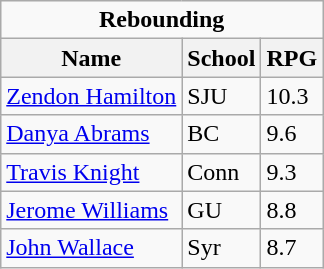<table class="wikitable">
<tr>
<td colspan=3 style="text-align:center;"><strong>Rebounding</strong></td>
</tr>
<tr>
<th>Name</th>
<th>School</th>
<th>RPG</th>
</tr>
<tr>
<td><a href='#'>Zendon Hamilton</a></td>
<td>SJU</td>
<td>10.3</td>
</tr>
<tr>
<td><a href='#'>Danya Abrams</a></td>
<td>BC</td>
<td>9.6</td>
</tr>
<tr>
<td><a href='#'>Travis Knight</a></td>
<td>Conn</td>
<td>9.3</td>
</tr>
<tr>
<td><a href='#'>Jerome Williams</a></td>
<td>GU</td>
<td>8.8</td>
</tr>
<tr>
<td><a href='#'>John Wallace</a></td>
<td>Syr</td>
<td>8.7</td>
</tr>
</table>
